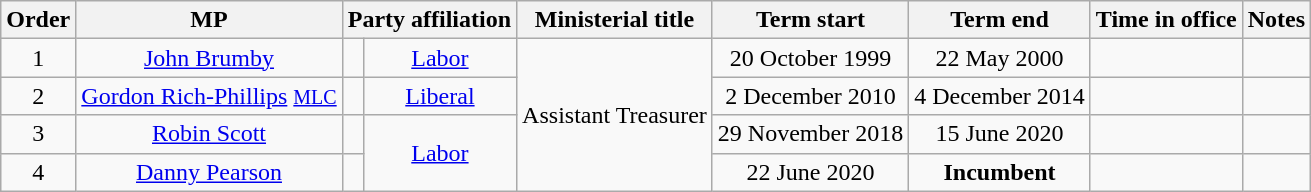<table class="wikitable" style="text-align:center">
<tr>
<th>Order</th>
<th>MP</th>
<th colspan="2">Party affiliation</th>
<th>Ministerial title</th>
<th>Term start</th>
<th>Term end</th>
<th>Time in office</th>
<th>Notes</th>
</tr>
<tr>
<td>1</td>
<td><a href='#'>John Brumby</a> </td>
<td></td>
<td><a href='#'>Labor</a></td>
<td rowspan="4">Assistant Treasurer</td>
<td>20 October 1999</td>
<td>22 May 2000</td>
<td></td>
<td></td>
</tr>
<tr>
<td>2</td>
<td><a href='#'>Gordon Rich-Phillips</a> <a href='#'><small>MLC</small></a></td>
<td></td>
<td><a href='#'>Liberal</a></td>
<td>2 December 2010</td>
<td>4 December 2014</td>
<td></td>
<td></td>
</tr>
<tr>
<td>3</td>
<td><a href='#'>Robin Scott</a> </td>
<td></td>
<td rowspan="2"><a href='#'>Labor</a></td>
<td>29 November 2018</td>
<td>15 June 2020</td>
<td></td>
<td></td>
</tr>
<tr>
<td>4</td>
<td><a href='#'>Danny Pearson</a> </td>
<td></td>
<td>22 June 2020</td>
<td><strong>Incumbent</strong></td>
<td></td>
<td><br></td>
</tr>
</table>
